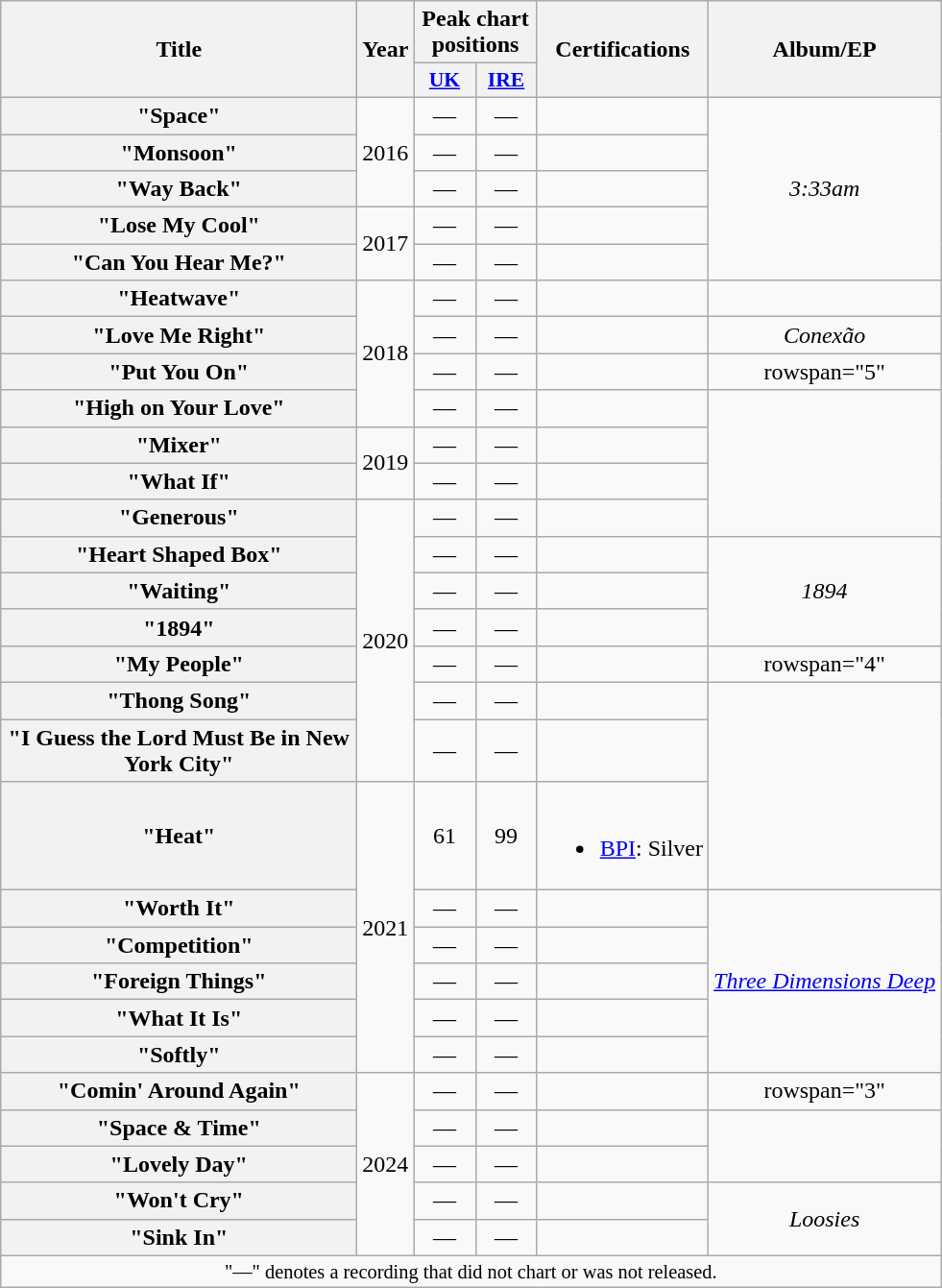<table class="wikitable plainrowheaders" style="text-align:center;">
<tr>
<th scope="col" rowspan="2" style="width:15em;">Title</th>
<th scope="col" rowspan="2">Year</th>
<th scope="col" colspan="2">Peak chart positions</th>
<th scope="col" rowspan="2">Certifications</th>
<th scope="col" rowspan="2">Album/EP</th>
</tr>
<tr>
<th scope="col" style="width:2.5em;font-size:90%;"><a href='#'>UK</a><br></th>
<th scope="col" style="width:2.5em;font-size:90%;"><a href='#'>IRE</a><br></th>
</tr>
<tr>
<th scope="row">"Space"</th>
<td rowspan="3">2016</td>
<td>―</td>
<td>―</td>
<td></td>
<td rowspan="5"><em>3:33am</em></td>
</tr>
<tr>
<th scope="row">"Monsoon"<br></th>
<td>―</td>
<td>―</td>
<td></td>
</tr>
<tr>
<th scope="row">"Way Back"</th>
<td>―</td>
<td>―</td>
<td></td>
</tr>
<tr>
<th scope="row">"Lose My Cool"</th>
<td rowspan="2">2017</td>
<td>―</td>
<td>―</td>
<td></td>
</tr>
<tr>
<th scope="row">"Can You Hear Me?"</th>
<td>―</td>
<td>―</td>
<td></td>
</tr>
<tr>
<th scope="row">"Heatwave"</th>
<td rowspan="4">2018</td>
<td>―</td>
<td>―</td>
<td></td>
<td></td>
</tr>
<tr>
<th scope="row">"Love Me Right"</th>
<td>―</td>
<td>―</td>
<td></td>
<td><em>Conexão</em></td>
</tr>
<tr>
<th scope="row">"Put You On"<br></th>
<td>―</td>
<td>―</td>
<td></td>
<td>rowspan="5" </td>
</tr>
<tr>
<th scope="row">"High on Your Love"</th>
<td>―</td>
<td>―</td>
<td></td>
</tr>
<tr>
<th scope="row">"Mixer"</th>
<td rowspan="2">2019</td>
<td>―</td>
<td>―</td>
<td></td>
</tr>
<tr>
<th scope="row">"What If"</th>
<td>―</td>
<td>―</td>
<td></td>
</tr>
<tr>
<th scope="row">"Generous"</th>
<td rowspan="7">2020</td>
<td>―</td>
<td>―</td>
<td></td>
</tr>
<tr>
<th scope="row">"Heart Shaped Box"</th>
<td>―</td>
<td>―</td>
<td></td>
<td rowspan="3"><em>1894</em></td>
</tr>
<tr>
<th scope="row">"Waiting"</th>
<td>―</td>
<td>―</td>
<td></td>
</tr>
<tr>
<th scope="row">"1894"</th>
<td>―</td>
<td>―</td>
<td></td>
</tr>
<tr>
<th scope="row">"My People"</th>
<td>―</td>
<td>―</td>
<td></td>
<td>rowspan="4" </td>
</tr>
<tr>
<th scope="row">"Thong Song"</th>
<td>―</td>
<td>―</td>
<td></td>
</tr>
<tr>
<th scope="row">"I Guess the Lord Must Be in New York City"</th>
<td>―</td>
<td>―</td>
<td></td>
</tr>
<tr>
<th scope="row">"Heat"<br></th>
<td rowspan="6">2021</td>
<td>61</td>
<td>99</td>
<td><br><ul><li><a href='#'>BPI</a>: Silver</li></ul></td>
</tr>
<tr>
<th scope="row">"Worth It"</th>
<td>―</td>
<td>―</td>
<td></td>
<td rowspan="5"><em><a href='#'>Three Dimensions Deep</a></em></td>
</tr>
<tr>
<th scope="row">"Competition"</th>
<td>―</td>
<td>―</td>
<td></td>
</tr>
<tr>
<th scope="row">"Foreign Things"</th>
<td>―</td>
<td>―</td>
<td></td>
</tr>
<tr>
<th scope="row">"What It Is"</th>
<td>―</td>
<td>―</td>
<td></td>
</tr>
<tr>
<th scope="row">"Softly"</th>
<td>―</td>
<td>―</td>
<td></td>
</tr>
<tr>
<th scope="row">"Comin' Around Again"</th>
<td rowspan="5">2024</td>
<td>―</td>
<td>―</td>
<td></td>
<td>rowspan="3" </td>
</tr>
<tr>
<th scope="row">"Space & Time"</th>
<td>―</td>
<td>―</td>
<td></td>
</tr>
<tr>
<th scope="row">"Lovely Day"</th>
<td>―</td>
<td>―</td>
<td></td>
</tr>
<tr>
<th scope="row">"Won't Cry"</th>
<td>―</td>
<td>―</td>
<td></td>
<td rowspan="2"><em>Loosies</em></td>
</tr>
<tr>
<th scope="row">"Sink In"</th>
<td>―</td>
<td>―</td>
<td></td>
</tr>
<tr>
<td colspan="8" style="font-size:85%">"—" denotes a recording that did not chart or was not released.</td>
</tr>
</table>
